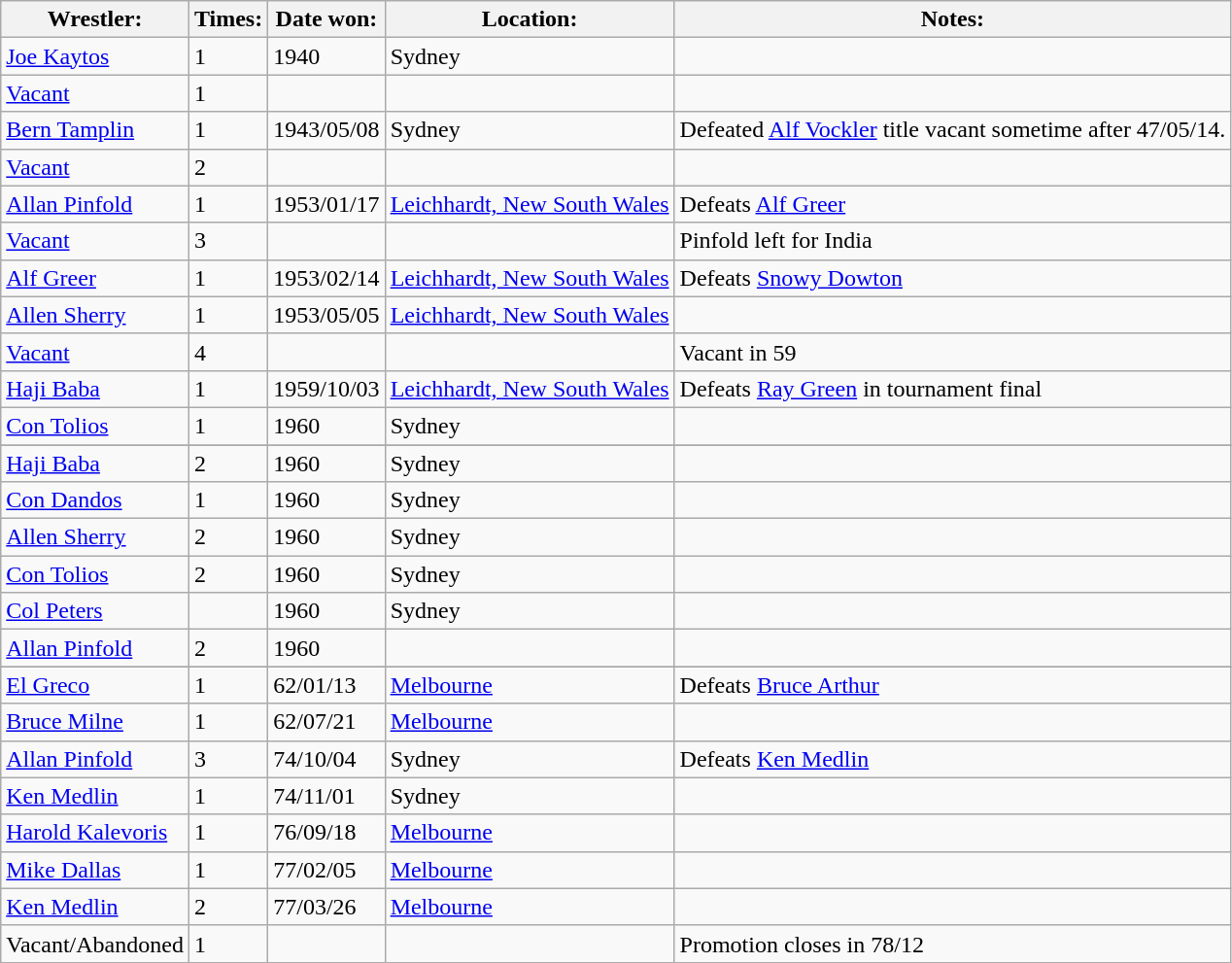<table class="wikitable">
<tr>
<th>Wrestler:</th>
<th>Times:</th>
<th>Date won:</th>
<th>Location:</th>
<th>Notes:</th>
</tr>
<tr>
<td><a href='#'>Joe Kaytos</a></td>
<td>1</td>
<td>1940</td>
<td>Sydney</td>
<td></td>
</tr>
<tr>
<td><a href='#'>Vacant</a></td>
<td>1</td>
<td></td>
<td></td>
<td></td>
</tr>
<tr>
<td><a href='#'>Bern Tamplin</a></td>
<td>1</td>
<td>1943/05/08</td>
<td>Sydney</td>
<td>Defeated <a href='#'>Alf Vockler</a> title vacant sometime after 47/05/14.</td>
</tr>
<tr>
<td><a href='#'>Vacant</a></td>
<td>2</td>
<td></td>
<td></td>
<td></td>
</tr>
<tr>
<td><a href='#'>Allan Pinfold</a></td>
<td>1</td>
<td>1953/01/17</td>
<td><a href='#'>Leichhardt, New South Wales</a></td>
<td>Defeats <a href='#'>Alf Greer</a></td>
</tr>
<tr>
<td><a href='#'>Vacant</a></td>
<td>3</td>
<td></td>
<td></td>
<td>Pinfold left for India</td>
</tr>
<tr>
<td><a href='#'>Alf Greer</a></td>
<td>1</td>
<td>1953/02/14</td>
<td><a href='#'>Leichhardt, New South Wales</a></td>
<td>Defeats <a href='#'>Snowy Dowton</a></td>
</tr>
<tr>
<td><a href='#'>Allen Sherry</a></td>
<td>1</td>
<td>1953/05/05</td>
<td><a href='#'>Leichhardt, New South Wales</a></td>
<td></td>
</tr>
<tr>
<td><a href='#'>Vacant</a></td>
<td>4</td>
<td></td>
<td></td>
<td>Vacant in 59</td>
</tr>
<tr>
<td><a href='#'>Haji Baba</a></td>
<td>1</td>
<td>1959/10/03</td>
<td><a href='#'>Leichhardt, New South Wales</a></td>
<td>Defeats <a href='#'>Ray Green</a> in tournament final</td>
</tr>
<tr>
<td><a href='#'>Con Tolios</a></td>
<td>1</td>
<td>1960</td>
<td>Sydney</td>
<td></td>
</tr>
<tr>
</tr>
<tr>
<td><a href='#'>Haji Baba</a></td>
<td>2</td>
<td>1960</td>
<td>Sydney</td>
<td></td>
</tr>
<tr>
<td><a href='#'>Con Dandos</a></td>
<td>1</td>
<td>1960</td>
<td>Sydney</td>
<td></td>
</tr>
<tr>
<td><a href='#'>Allen Sherry</a></td>
<td>2</td>
<td>1960</td>
<td>Sydney</td>
<td></td>
</tr>
<tr>
<td><a href='#'>Con Tolios</a></td>
<td>2</td>
<td>1960</td>
<td>Sydney</td>
<td></td>
</tr>
<tr>
<td><a href='#'>Col Peters</a></td>
<td></td>
<td>1960</td>
<td>Sydney</td>
<td></td>
</tr>
<tr>
<td><a href='#'>Allan Pinfold</a></td>
<td>2</td>
<td>1960</td>
<td></td>
<td></td>
</tr>
<tr>
</tr>
<tr>
<td><a href='#'>El Greco</a></td>
<td>1</td>
<td>62/01/13</td>
<td><a href='#'>Melbourne</a></td>
<td>Defeats <a href='#'>Bruce Arthur</a></td>
</tr>
<tr>
<td><a href='#'>Bruce Milne</a></td>
<td>1</td>
<td>62/07/21</td>
<td><a href='#'>Melbourne</a></td>
<td></td>
</tr>
<tr>
<td><a href='#'>Allan Pinfold</a></td>
<td>3</td>
<td>74/10/04</td>
<td>Sydney</td>
<td>Defeats <a href='#'>Ken Medlin</a></td>
</tr>
<tr>
<td><a href='#'>Ken Medlin</a></td>
<td>1</td>
<td>74/11/01</td>
<td>Sydney</td>
<td></td>
</tr>
<tr>
<td><a href='#'>Harold Kalevoris</a></td>
<td>1</td>
<td>76/09/18</td>
<td><a href='#'>Melbourne</a></td>
<td></td>
</tr>
<tr>
<td><a href='#'>Mike Dallas</a></td>
<td>1</td>
<td>77/02/05</td>
<td><a href='#'>Melbourne</a></td>
<td></td>
</tr>
<tr>
<td><a href='#'>Ken Medlin</a></td>
<td>2</td>
<td>77/03/26</td>
<td><a href='#'>Melbourne</a></td>
<td></td>
</tr>
<tr>
<td>Vacant/Abandoned</td>
<td>1</td>
<td></td>
<td></td>
<td>Promotion closes in 78/12</td>
</tr>
</table>
